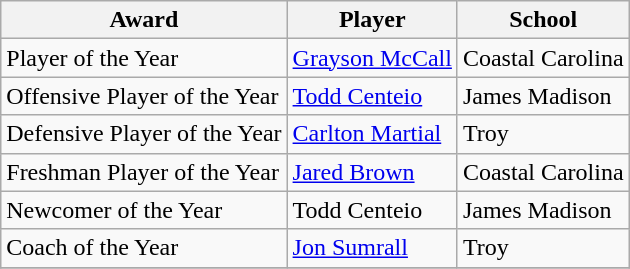<table class="wikitable" border="0">
<tr>
<th>Award</th>
<th>Player</th>
<th>School</th>
</tr>
<tr>
<td>Player of the Year</td>
<td><a href='#'>Grayson McCall</a></td>
<td>Coastal Carolina</td>
</tr>
<tr>
<td>Offensive Player of the Year</td>
<td><a href='#'>Todd Centeio</a></td>
<td>James Madison</td>
</tr>
<tr>
<td>Defensive Player of the Year</td>
<td><a href='#'>Carlton Martial</a></td>
<td>Troy</td>
</tr>
<tr>
<td>Freshman Player of the Year</td>
<td><a href='#'>Jared Brown</a></td>
<td>Coastal Carolina</td>
</tr>
<tr>
<td>Newcomer of the Year</td>
<td>Todd Centeio</td>
<td>James Madison</td>
</tr>
<tr>
<td>Coach of the Year</td>
<td><a href='#'>Jon Sumrall</a></td>
<td>Troy</td>
</tr>
<tr>
</tr>
</table>
